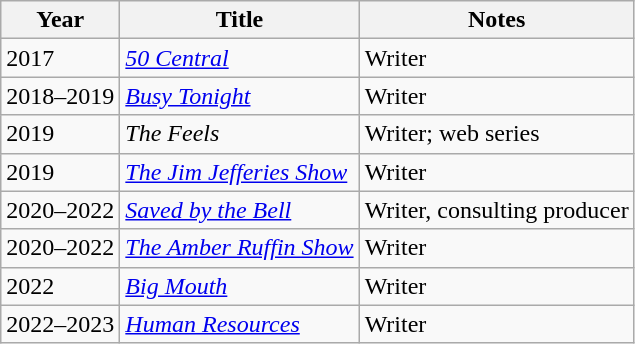<table class="wikitable sortable">
<tr>
<th>Year</th>
<th>Title</th>
<th>Notes</th>
</tr>
<tr>
<td>2017</td>
<td><em><a href='#'>50 Central</a></em></td>
<td>Writer</td>
</tr>
<tr>
<td>2018–2019</td>
<td><em><a href='#'>Busy Tonight</a></em></td>
<td>Writer</td>
</tr>
<tr>
<td>2019</td>
<td><em>The Feels</em></td>
<td>Writer; web series</td>
</tr>
<tr>
<td>2019</td>
<td><em><a href='#'>The Jim Jefferies Show</a></em></td>
<td>Writer</td>
</tr>
<tr>
<td>2020–2022</td>
<td><a href='#'><em>Saved by the Bell</em></a></td>
<td>Writer, consulting producer</td>
</tr>
<tr>
<td>2020–2022</td>
<td><em><a href='#'>The Amber Ruffin Show</a></em></td>
<td>Writer</td>
</tr>
<tr>
<td>2022</td>
<td><em><a href='#'>Big Mouth</a></em></td>
<td>Writer</td>
</tr>
<tr>
<td>2022–2023</td>
<td><a href='#'><em>Human Resources</em></a></td>
<td>Writer</td>
</tr>
</table>
